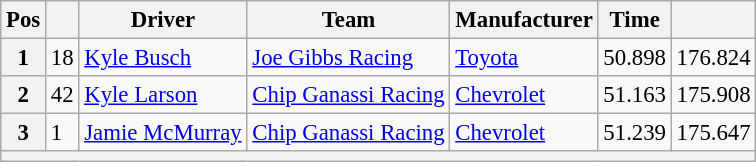<table class="wikitable" style="font-size:95%">
<tr>
<th>Pos</th>
<th></th>
<th>Driver</th>
<th>Team</th>
<th>Manufacturer</th>
<th>Time</th>
<th></th>
</tr>
<tr>
<th>1</th>
<td>18</td>
<td><a href='#'>Kyle Busch</a></td>
<td><a href='#'>Joe Gibbs Racing</a></td>
<td><a href='#'>Toyota</a></td>
<td>50.898</td>
<td>176.824</td>
</tr>
<tr>
<th>2</th>
<td>42</td>
<td><a href='#'>Kyle Larson</a></td>
<td><a href='#'>Chip Ganassi Racing</a></td>
<td><a href='#'>Chevrolet</a></td>
<td>51.163</td>
<td>175.908</td>
</tr>
<tr>
<th>3</th>
<td>1</td>
<td><a href='#'>Jamie McMurray</a></td>
<td><a href='#'>Chip Ganassi Racing</a></td>
<td><a href='#'>Chevrolet</a></td>
<td>51.239</td>
<td>175.647</td>
</tr>
<tr>
<th colspan="7"></th>
</tr>
</table>
